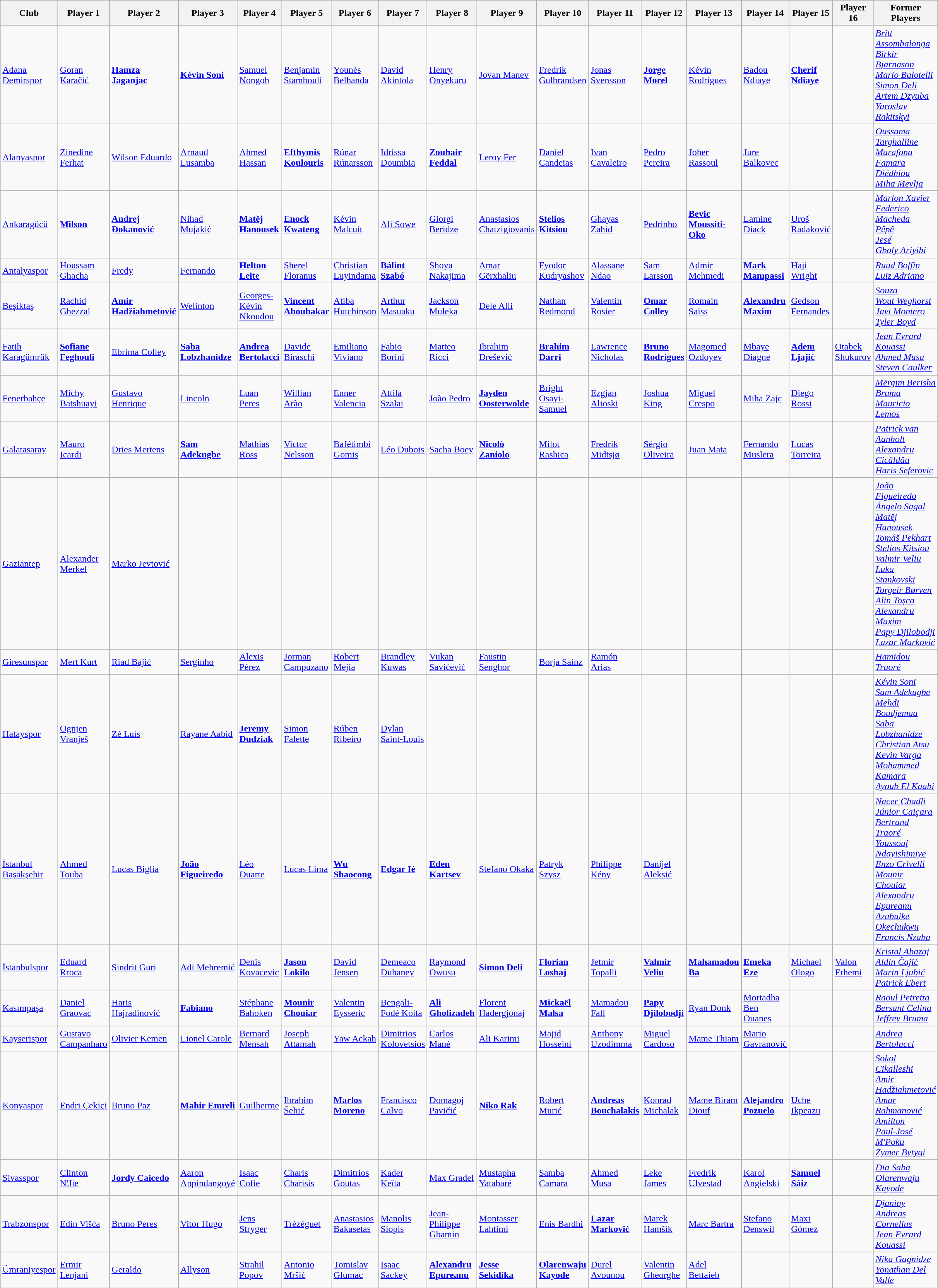<table class="wikitable">
<tr>
<th>Club</th>
<th>Player 1</th>
<th>Player 2</th>
<th>Player 3</th>
<th>Player 4</th>
<th>Player 5</th>
<th>Player 6</th>
<th>Player 7</th>
<th>Player 8</th>
<th>Player 9</th>
<th>Player 10</th>
<th>Player 11</th>
<th>Player 12</th>
<th>Player 13</th>
<th>Player 14</th>
<th>Player 15</th>
<th>Player 16</th>
<th>Former Players</th>
</tr>
<tr>
<td><a href='#'>Adana Demirspor</a></td>
<td> <a href='#'>Goran Karačić</a></td>
<td> <strong><a href='#'>Hamza Jaganjac</a></strong></td>
<td> <strong><a href='#'>Kévin Soni</a></strong></td>
<td> <a href='#'>Samuel Nongoh</a></td>
<td> <a href='#'>Benjamin Stambouli</a></td>
<td> <a href='#'>Younès Belhanda</a></td>
<td> <a href='#'>David Akintola</a></td>
<td> <a href='#'>Henry Onyekuru</a></td>
<td> <a href='#'>Jovan Manev</a></td>
<td> <a href='#'>Fredrik Gulbrandsen</a></td>
<td> <a href='#'>Jonas Svensson</a></td>
<td> <strong><a href='#'>Jorge Morel</a></strong></td>
<td> <a href='#'>Kévin Rodrigues</a></td>
<td> <a href='#'>Badou Ndiaye</a></td>
<td> <strong><a href='#'>Cherif Ndiaye</a></strong></td>
<td></td>
<td> <em><a href='#'>Britt Assombalonga</a></em> <br>  <em><a href='#'>Birkir Bjarnason</a></em> <br>  <em><a href='#'>Mario Balotelli</a></em> <br>  <em><a href='#'>Simon Deli</a></em> <br>  <em><a href='#'>Artem Dzyuba</a></em> <br>  <em><a href='#'>Yaroslav Rakitskyi</a></em></td>
</tr>
<tr>
<td><a href='#'>Alanyaspor</a></td>
<td> <a href='#'>Zinedine Ferhat</a></td>
<td> <a href='#'>Wilson Eduardo</a></td>
<td> <a href='#'>Arnaud Lusamba</a></td>
<td> <a href='#'>Ahmed Hassan</a></td>
<td> <strong><a href='#'>Efthymis Koulouris</a></strong></td>
<td> <a href='#'>Rúnar Rúnarsson</a></td>
<td> <a href='#'>Idrissa Doumbia</a></td>
<td> <strong><a href='#'>Zouhair Feddal</a></strong></td>
<td> <a href='#'>Leroy Fer</a></td>
<td> <a href='#'>Daniel Candeias</a></td>
<td> <a href='#'>Ivan Cavaleiro</a></td>
<td> <a href='#'>Pedro Pereira</a></td>
<td> <a href='#'>Joher Rassoul</a></td>
<td> <a href='#'>Jure Balkovec</a></td>
<td></td>
<td></td>
<td> <em><a href='#'>Oussama Targhalline</a></em> <br>  <em><a href='#'>Marafona</a></em> <br>  <em><a href='#'>Famara Diédhiou</a></em> <br>  <em><a href='#'>Miha Mevlja</a></em></td>
</tr>
<tr>
<td><a href='#'>Ankaragücü</a></td>
<td> <strong><a href='#'>Milson</a></strong></td>
<td> <strong><a href='#'>Andrej Đokanović</a></strong></td>
<td> <a href='#'>Nihad Mujakić</a></td>
<td> <strong><a href='#'>Matěj Hanousek</a></strong></td>
<td> <strong><a href='#'>Enock Kwateng</a></strong></td>
<td> <a href='#'>Kévin Malcuit</a></td>
<td> <a href='#'>Ali Sowe</a></td>
<td> <a href='#'>Giorgi Beridze</a></td>
<td> <a href='#'>Anastasios Chatzigiovanis</a></td>
<td> <strong><a href='#'>Stelios Kitsiou</a></strong></td>
<td> <a href='#'>Ghayas Zahid</a></td>
<td> <a href='#'>Pedrinho</a></td>
<td> <strong><a href='#'>Bevic Moussiti-Oko</a></strong></td>
<td> <a href='#'>Lamine Diack</a></td>
<td> <a href='#'>Uroš Radaković</a></td>
<td></td>
<td> <em><a href='#'>Marlon Xavier</a></em> <br>  <em><a href='#'>Federico Macheda</a></em> <br>  <em><a href='#'>Pêpê</a></em> <br>  <em><a href='#'>Jesé</a></em> <br>  <em><a href='#'>Gboly Ariyibi</a></em></td>
</tr>
<tr>
<td><a href='#'>Antalyaspor</a></td>
<td> <a href='#'>Houssam Ghacha</a></td>
<td> <a href='#'>Fredy</a></td>
<td> <a href='#'>Fernando</a></td>
<td> <strong><a href='#'>Helton Leite</a></strong></td>
<td> <a href='#'>Sherel Floranus</a></td>
<td> <a href='#'>Christian Luyindama</a></td>
<td> <strong><a href='#'>Bálint Szabó</a></strong></td>
<td> <a href='#'>Shoya Nakajima</a></td>
<td> <a href='#'>Amar Gërxhaliu</a></td>
<td> <a href='#'>Fyodor Kudryashov</a></td>
<td> <a href='#'>Alassane Ndao</a></td>
<td> <a href='#'>Sam Larsson</a></td>
<td> <a href='#'>Admir Mehmedi</a></td>
<td> <strong><a href='#'>Mark Mampassi</a></strong></td>
<td> <a href='#'>Haji Wright</a></td>
<td></td>
<td> <em><a href='#'>Ruud Boffin</a></em> <br>  <em><a href='#'>Luiz Adriano</a></em></td>
</tr>
<tr>
<td><a href='#'>Beşiktaş</a></td>
<td> <a href='#'>Rachid Ghezzal</a></td>
<td> <strong><a href='#'>Amir Hadžiahmetović</a></strong></td>
<td> <a href='#'>Welinton</a></td>
<td> <a href='#'>Georges-Kévin Nkoudou</a></td>
<td> <strong><a href='#'>Vincent Aboubakar</a></strong></td>
<td> <a href='#'>Atiba Hutchinson</a></td>
<td> <a href='#'>Arthur Masuaku</a></td>
<td> <a href='#'>Jackson Muleka</a></td>
<td> <a href='#'>Dele Alli</a></td>
<td> <a href='#'>Nathan Redmond</a></td>
<td> <a href='#'>Valentin Rosier</a></td>
<td> <strong><a href='#'>Omar Colley</a></strong></td>
<td> <a href='#'>Romain Saïss</a></td>
<td> <strong><a href='#'>Alexandru Maxim</a></strong></td>
<td> <a href='#'>Gedson Fernandes</a></td>
<td></td>
<td> <em><a href='#'>Souza</a></em> <br>  <em><a href='#'>Wout Weghorst</a></em> <br>  <em><a href='#'>Javi Montero</a></em> <br>  <em><a href='#'>Tyler Boyd</a></em></td>
</tr>
<tr>
<td><a href='#'>Fatih Karagümrük</a></td>
<td> <strong><a href='#'>Sofiane Feghouli</a></strong></td>
<td> <a href='#'>Ebrima Colley</a></td>
<td> <strong><a href='#'>Saba Lobzhanidze</a></strong></td>
<td> <strong><a href='#'>Andrea Bertolacci</a></strong></td>
<td> <a href='#'>Davide Biraschi</a></td>
<td> <a href='#'>Emiliano Viviano</a></td>
<td> <a href='#'>Fabio Borini</a></td>
<td> <a href='#'>Matteo Ricci</a></td>
<td> <a href='#'>Ibrahim Drešević</a></td>
<td> <strong><a href='#'>Brahim Darri</a></strong></td>
<td> <a href='#'>Lawrence Nicholas</a></td>
<td> <strong><a href='#'>Bruno Rodrigues</a></strong></td>
<td> <a href='#'>Magomed Ozdoyev</a></td>
<td> <a href='#'>Mbaye Diagne</a></td>
<td> <strong><a href='#'>Adem Ljajić</a></strong></td>
<td> <a href='#'>Otabek Shukurov</a></td>
<td> <em><a href='#'>Jean Evrard Kouassi</a></em> <br>  <em><a href='#'>Ahmed Musa</a></em> <br>  <em><a href='#'>Steven Caulker</a></em></td>
</tr>
<tr>
<td><a href='#'>Fenerbahçe</a></td>
<td> <a href='#'>Michy Batshuayi</a></td>
<td> <a href='#'>Gustavo Henrique</a></td>
<td> <a href='#'>Lincoln</a></td>
<td> <a href='#'>Luan Peres</a></td>
<td> <a href='#'>Willian Arão</a></td>
<td> <a href='#'>Enner Valencia</a></td>
<td> <a href='#'>Attila Szalai</a></td>
<td> <a href='#'>João Pedro</a></td>
<td> <strong><a href='#'>Jayden Oosterwolde</a></strong></td>
<td> <a href='#'>Bright Osayi-Samuel</a></td>
<td> <a href='#'>Ezgjan Alioski</a></td>
<td> <a href='#'>Joshua King</a></td>
<td> <a href='#'>Miguel Crespo</a></td>
<td> <a href='#'>Miha Zajc</a></td>
<td> <a href='#'>Diego Rossi</a></td>
<td></td>
<td> <em><a href='#'>Mërgim Berisha</a></em> <br>  <em><a href='#'>Bruma</a></em> <br>  <em><a href='#'>Mauricio Lemos</a></em></td>
</tr>
<tr>
<td><a href='#'>Galatasaray</a></td>
<td> <a href='#'>Mauro Icardi</a></td>
<td> <a href='#'>Dries Mertens</a></td>
<td> <strong><a href='#'>Sam Adekugbe</a></strong></td>
<td> <a href='#'>Mathias Ross</a></td>
<td> <a href='#'>Victor Nelsson</a></td>
<td> <a href='#'>Bafétimbi Gomis</a></td>
<td> <a href='#'>Léo Dubois</a></td>
<td> <a href='#'>Sacha Boey</a></td>
<td> <strong><a href='#'>Nicolò Zaniolo</a></strong></td>
<td> <a href='#'>Milot Rashica</a></td>
<td> <a href='#'>Fredrik Midtsjø</a></td>
<td> <a href='#'>Sérgio Oliveira</a></td>
<td> <a href='#'>Juan Mata</a></td>
<td> <a href='#'>Fernando Muslera</a></td>
<td> <a href='#'>Lucas Torreira</a></td>
<td></td>
<td> <em><a href='#'>Patrick van Aanholt</a></em> <br>  <em><a href='#'>Alexandru Cicâldău</a></em> <br>  <em><a href='#'>Haris Seferovic</a></em></td>
</tr>
<tr>
<td><a href='#'>Gaziantep</a></td>
<td> <a href='#'>Alexander Merkel</a></td>
<td> <a href='#'>Marko Jevtović</a></td>
<td></td>
<td></td>
<td></td>
<td></td>
<td></td>
<td></td>
<td></td>
<td></td>
<td></td>
<td></td>
<td></td>
<td></td>
<td></td>
<td></td>
<td> <em><a href='#'>João Figueiredo</a></em> <br>  <em><a href='#'>Ángelo Sagal</a></em> <br>  <em><a href='#'>Matěj Hanousek</a></em> <br>  <em><a href='#'>Tomáš Pekhart</a></em> <br>  <em><a href='#'>Stelios Kitsiou</a></em> <br>  <em><a href='#'>Valmir Veliu</a></em> <br>  <em><a href='#'>Luka Stankovski</a></em> <br>  <em><a href='#'>Torgeir Børven</a></em> <br>  <em><a href='#'>Alin Toșca</a></em> <br>  <em><a href='#'>Alexandru Maxim</a></em> <br>  <em><a href='#'>Papy Djilobodji</a></em> <br>  <em><a href='#'>Lazar Marković</a></em></td>
</tr>
<tr>
<td><a href='#'>Giresunspor</a></td>
<td> <a href='#'>Mert Kurt</a></td>
<td> <a href='#'>Riad Bajić</a></td>
<td> <a href='#'>Serginho</a></td>
<td> <a href='#'>Alexis Pérez</a></td>
<td> <a href='#'>Jorman Campuzano</a></td>
<td> <a href='#'>Robert Mejía</a></td>
<td> <a href='#'>Brandley Kuwas</a></td>
<td> <a href='#'>Vukan Savićević</a></td>
<td> <a href='#'>Faustin Senghor</a></td>
<td> <a href='#'>Borja Sainz</a></td>
<td> <a href='#'>Ramón Arias</a></td>
<td></td>
<td></td>
<td></td>
<td></td>
<td></td>
<td> <em><a href='#'>Hamidou Traoré</a></em></td>
</tr>
<tr>
<td><a href='#'>Hatayspor</a></td>
<td> <a href='#'>Ognjen Vranješ</a></td>
<td> <a href='#'>Zé Luís</a></td>
<td> <a href='#'>Rayane Aabid</a></td>
<td> <strong><a href='#'>Jeremy Dudziak</a></strong></td>
<td> <a href='#'>Simon Falette</a></td>
<td> <a href='#'>Rúben Ribeiro</a></td>
<td> <a href='#'>Dylan Saint-Louis</a></td>
<td></td>
<td></td>
<td></td>
<td></td>
<td></td>
<td></td>
<td></td>
<td></td>
<td></td>
<td> <em><a href='#'>Kévin Soni</a></em> <br>  <em><a href='#'>Sam Adekugbe</a></em> <br>  <em><a href='#'>Mehdi Boudjemaa</a></em> <br>  <em><a href='#'>Saba Lobzhanidze</a></em> <br>  <em><a href='#'>Christian Atsu</a></em> <br>  <em><a href='#'>Kevin Varga</a></em> <br>  <em><a href='#'>Mohammed Kamara</a></em> <br>  <em><a href='#'>Ayoub El Kaabi</a></em></td>
</tr>
<tr>
<td><a href='#'>İstanbul Başakşehir</a></td>
<td> <a href='#'>Ahmed Touba</a></td>
<td> <a href='#'>Lucas Biglia</a></td>
<td> <strong><a href='#'>João Figueiredo</a></strong></td>
<td> <a href='#'>Léo Duarte</a></td>
<td> <a href='#'>Lucas Lima</a></td>
<td> <strong><a href='#'>Wu Shaocong</a></strong></td>
<td> <strong><a href='#'>Edgar Ié</a></strong></td>
<td> <strong><a href='#'>Eden Kartsev</a></strong></td>
<td> <a href='#'>Stefano Okaka</a></td>
<td> <a href='#'>Patryk Szysz</a></td>
<td> <a href='#'>Philippe Kény</a></td>
<td> <a href='#'>Danijel Aleksić</a></td>
<td></td>
<td></td>
<td></td>
<td></td>
<td> <em><a href='#'>Nacer Chadli</a></em> <br>  <em><a href='#'>Júnior Caiçara</a></em> <br>  <em><a href='#'>Bertrand Traoré</a></em> <br>  <em><a href='#'>Youssouf Ndayishimiye</a></em> <br>  <em><a href='#'>Enzo Crivelli</a></em> <br>  <em><a href='#'>Mounir Chouiar</a></em> <br>  <em><a href='#'>Alexandru Epureanu</a></em> <br>  <em><a href='#'>Azubuike Okechukwu</a></em> <br>  <em><a href='#'>Francis Nzaba</a></em></td>
</tr>
<tr>
<td><a href='#'>İstanbulspor</a></td>
<td> <a href='#'>Eduard Rroca</a></td>
<td> <a href='#'>Sindrit Guri</a></td>
<td> <a href='#'>Adi Mehremić</a></td>
<td> <a href='#'>Denis Kovacevic</a></td>
<td> <strong><a href='#'>Jason Lokilo</a></strong></td>
<td> <a href='#'>David Jensen</a></td>
<td> <a href='#'>Demeaco Duhaney</a></td>
<td> <a href='#'>Raymond Owusu</a></td>
<td> <strong><a href='#'>Simon Deli</a></strong></td>
<td> <strong><a href='#'>Florian Loshaj</a></strong></td>
<td> <a href='#'>Jetmir Topalli</a></td>
<td> <strong><a href='#'>Valmir Veliu</a></strong></td>
<td> <strong><a href='#'>Mahamadou Ba</a></strong></td>
<td> <strong><a href='#'>Emeka Eze</a></strong></td>
<td> <a href='#'>Michael Ologo</a></td>
<td> <a href='#'>Valon Ethemi</a></td>
<td> <em><a href='#'>Kristal Abazaj</a></em> <br>  <em><a href='#'>Aldin Čajić</a></em> <br>  <em><a href='#'>Marin Ljubić</a></em> <br>  <em><a href='#'>Patrick Ebert</a></em></td>
</tr>
<tr>
<td><a href='#'>Kasımpaşa</a></td>
<td> <a href='#'>Daniel Graovac</a></td>
<td> <a href='#'>Haris Hajradinović</a></td>
<td> <strong><a href='#'>Fabiano</a></strong></td>
<td> <a href='#'>Stéphane Bahoken</a></td>
<td> <strong><a href='#'>Mounir Chouiar</a></strong></td>
<td> <a href='#'>Valentin Eysseric</a></td>
<td> <a href='#'>Bengali-Fodé Koita</a></td>
<td> <strong><a href='#'>Ali Gholizadeh</a></strong></td>
<td> <a href='#'>Florent Hadergjonaj</a></td>
<td> <strong><a href='#'>Mickaël Malsa</a></strong></td>
<td> <a href='#'>Mamadou Fall</a></td>
<td> <strong><a href='#'>Papy Djilobodji</a></strong></td>
<td> <a href='#'>Ryan Donk</a></td>
<td> <a href='#'>Mortadha Ben Ouanes</a></td>
<td></td>
<td></td>
<td> <em><a href='#'>Raoul Petretta</a></em> <br>  <em><a href='#'>Bersant Celina</a></em> <br>  <em><a href='#'>Jeffrey Bruma</a></em></td>
</tr>
<tr>
<td><a href='#'>Kayserispor</a></td>
<td> <a href='#'>Gustavo Campanharo</a></td>
<td> <a href='#'>Olivier Kemen</a></td>
<td> <a href='#'>Lionel Carole</a></td>
<td> <a href='#'>Bernard Mensah</a></td>
<td> <a href='#'>Joseph Attamah</a></td>
<td> <a href='#'>Yaw Ackah</a></td>
<td> <a href='#'>Dimitrios Kolovetsios</a></td>
<td> <a href='#'>Carlos Mané</a></td>
<td> <a href='#'>Ali Karimi</a></td>
<td> <a href='#'>Majid Hosseini</a></td>
<td> <a href='#'>Anthony Uzodimma</a></td>
<td> <a href='#'>Miguel Cardoso</a></td>
<td> <a href='#'>Mame Thiam</a></td>
<td> <a href='#'>Mario Gavranović</a></td>
<td></td>
<td></td>
<td> <em><a href='#'>Andrea Bertolacci</a></em></td>
</tr>
<tr>
<td><a href='#'>Konyaspor</a></td>
<td> <a href='#'>Endri Çekiçi</a></td>
<td> <a href='#'>Bruno Paz</a></td>
<td> <strong><a href='#'>Mahir Emreli</a></strong></td>
<td> <a href='#'>Guilherme</a></td>
<td> <a href='#'>Ibrahim Šehić</a></td>
<td> <strong><a href='#'>Marlos Moreno</a></strong></td>
<td> <a href='#'>Francisco Calvo</a></td>
<td> <a href='#'>Domagoj Pavičić</a></td>
<td> <strong><a href='#'>Niko Rak</a></strong></td>
<td> <a href='#'>Robert Murić</a></td>
<td> <strong><a href='#'>Andreas Bouchalakis</a></strong></td>
<td> <a href='#'>Konrad Michalak</a></td>
<td> <a href='#'>Mame Biram Diouf</a></td>
<td> <strong><a href='#'>Alejandro Pozuelo</a></strong></td>
<td> <a href='#'>Uche Ikpeazu</a></td>
<td></td>
<td> <em><a href='#'>Sokol Cikalleshi</a></em> <br>  <em><a href='#'>Amir Hadžiahmetović</a></em> <br>  <em><a href='#'>Amar Rahmanović</a></em> <br>  <em><a href='#'>Amilton</a></em> <br>  <em><a href='#'>Paul-José M'Poku</a></em> <br>  <em><a href='#'>Zymer Bytyqi</a></em></td>
</tr>
<tr>
<td><a href='#'>Sivasspor</a></td>
<td> <a href='#'>Clinton N'Jie</a></td>
<td> <strong><a href='#'>Jordy Caicedo</a></strong></td>
<td> <a href='#'>Aaron Appindangoyé</a></td>
<td> <a href='#'>Isaac Cofie</a></td>
<td> <a href='#'>Charis Charisis</a></td>
<td> <a href='#'>Dimitrios Goutas</a></td>
<td> <a href='#'>Kader Keïta</a></td>
<td> <a href='#'>Max Gradel</a></td>
<td> <a href='#'>Mustapha Yatabaré</a></td>
<td> <a href='#'>Samba Camara</a></td>
<td> <a href='#'>Ahmed Musa</a></td>
<td> <a href='#'>Leke James</a></td>
<td> <a href='#'>Fredrik Ulvestad</a></td>
<td> <a href='#'>Karol Angielski</a></td>
<td> <strong><a href='#'>Samuel Sáiz</a></strong></td>
<td></td>
<td> <em><a href='#'>Dia Saba</a></em> <br>  <em><a href='#'>Olarenwaju Kayode</a></em></td>
</tr>
<tr>
<td><a href='#'>Trabzonspor</a></td>
<td> <a href='#'>Edin Višća</a></td>
<td> <a href='#'>Bruno Peres</a></td>
<td> <a href='#'>Vitor Hugo</a></td>
<td> <a href='#'>Jens Stryger</a></td>
<td> <a href='#'>Trézéguet</a></td>
<td> <a href='#'>Anastasios Bakasetas</a></td>
<td> <a href='#'>Manolis Siopis</a></td>
<td> <a href='#'>Jean-Philippe Gbamin</a></td>
<td> <a href='#'>Montasser Lahtimi</a></td>
<td> <a href='#'>Enis Bardhi</a></td>
<td> <strong><a href='#'>Lazar Marković</a></strong></td>
<td> <a href='#'>Marek Hamšík</a></td>
<td> <a href='#'>Marc Bartra</a></td>
<td> <a href='#'>Stefano Denswil</a></td>
<td> <a href='#'>Maxi Gómez</a></td>
<td></td>
<td> <em><a href='#'>Djaniny</a></em> <br>  <em><a href='#'>Andreas Cornelius</a></em> <br>  <em><a href='#'>Jean Evrard Kouassi</a></em></td>
</tr>
<tr>
<td><a href='#'>Ümraniyespor</a></td>
<td> <a href='#'>Ermir Lenjani</a></td>
<td> <a href='#'>Geraldo</a></td>
<td> <a href='#'>Allyson</a></td>
<td> <a href='#'>Strahil Popov</a></td>
<td> <a href='#'>Antonio Mršić</a></td>
<td> <a href='#'>Tomislav Glumac</a></td>
<td> <a href='#'>Isaac Sackey</a></td>
<td> <strong><a href='#'>Alexandru Epureanu</a></strong></td>
<td> <strong><a href='#'>Jesse Sekidika</a></strong></td>
<td> <strong><a href='#'>Olarenwaju Kayode</a></strong></td>
<td> <a href='#'>Durel Avounou</a></td>
<td> <a href='#'>Valentin Gheorghe</a></td>
<td> <a href='#'>Adel Bettaieb</a></td>
<td></td>
<td></td>
<td></td>
<td> <em><a href='#'>Nika Gagnidze</a></em> <br>  <em><a href='#'>Yonathan Del Valle</a></em></td>
</tr>
<tr>
</tr>
</table>
